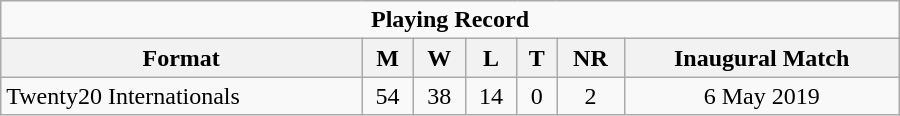<table class="wikitable" style="text-align: center; width: 600px;">
<tr>
<td colspan=7 align="center"><strong>Playing Record</strong></td>
</tr>
<tr>
<th>Format</th>
<th>M</th>
<th>W</th>
<th>L</th>
<th>T</th>
<th>NR</th>
<th>Inaugural Match</th>
</tr>
<tr>
<td align="left">Twenty20 Internationals</td>
<td>54</td>
<td>38</td>
<td>14</td>
<td>0</td>
<td>2</td>
<td>6 May 2019</td>
</tr>
</table>
